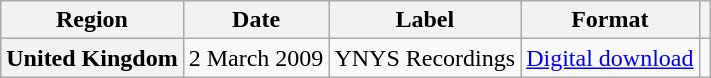<table class="wikitable plainrowheaders">
<tr>
<th scope="col">Region</th>
<th scope="col">Date</th>
<th scope="col">Label</th>
<th scope="col">Format</th>
<th scope="col"></th>
</tr>
<tr>
<th scope="row">United Kingdom</th>
<td>2 March 2009</td>
<td>YNYS Recordings</td>
<td><a href='#'>Digital download</a></td>
<td style="text-align:center;"></td>
</tr>
</table>
